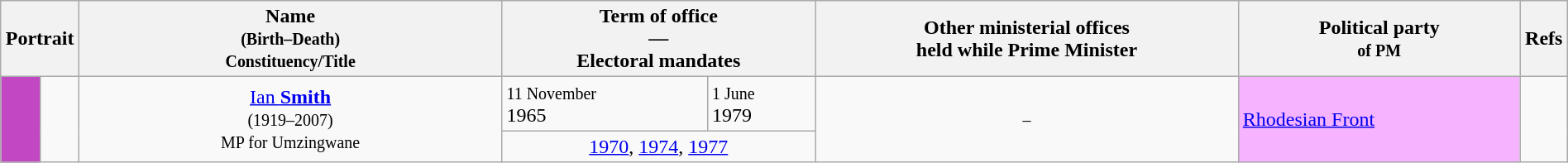<table class="wikitable" width=100%>
<tr>
<th scope="col" colspan="2" width=40>Portrait</th>
<th scope="col" width=27%>Name<br><small>(Birth–Death)<br>Constituency/Title</small></th>
<th scope="col" colspan="2" width=20%>Term of office<br>—<br>Electoral mandates</th>
<th scope="col" width=27%>Other ministerial offices<br>held while Prime Minister</th>
<th scope="col" width=18%>Political party<br><small>of PM</small></th>
<th scope="col">Refs</th>
</tr>
<tr>
<td scope="row" rowspan="2" style="background-color: #C247C2"></td>
<td rowspan="2"></td>
<td rowspan="2" align="center"><a href='#'>Ian <strong>Smith</strong></a><br><small>(1919–2007)<br>MP for Umzingwane</small></td>
<td><small>11 November</small><br>1965</td>
<td><small>1 June</small><br>1979</td>
<td rowspan="2" align=center><small>–</small></td>
<td bgcolor=#f6b3ff rowspan="2"><a href='#'>Rhodesian Front</a></td>
<td rowspan="2" align=center></td>
</tr>
<tr>
<td colspan="2" align="center"><a href='#'>1970</a>, <a href='#'>1974</a>, <a href='#'>1977</a></td>
</tr>
</table>
